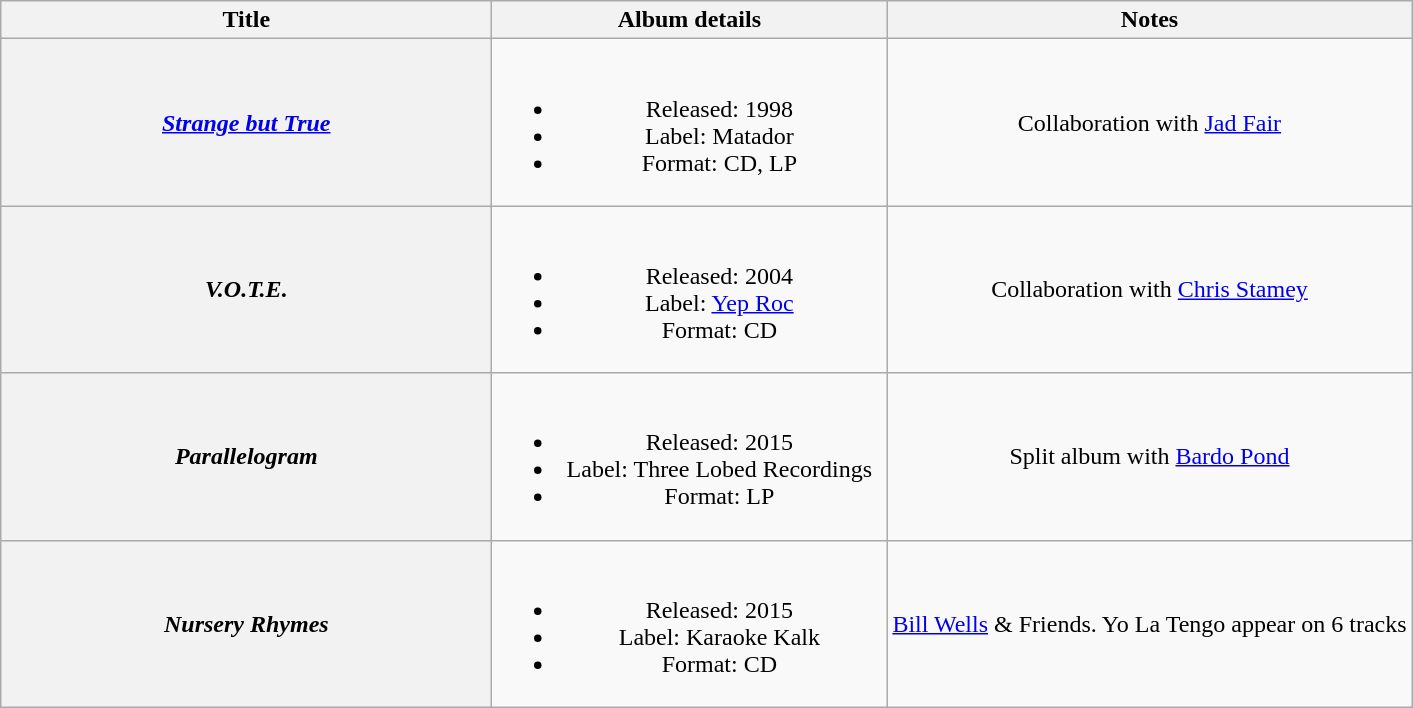<table class="wikitable plainrowheaders" style="text-align:center;">
<tr>
<th style="width:20em;">Title</th>
<th style="width:16em;">Album details</th>
<th>Notes</th>
</tr>
<tr>
<th scope="row"><em><a href='#'>Strange but True</a></em></th>
<td><br><ul><li>Released: 1998</li><li>Label: Matador</li><li>Format: CD, LP</li></ul></td>
<td>Collaboration with <a href='#'>Jad Fair</a></td>
</tr>
<tr>
<th scope="row"><em>V.O.T.E.</em></th>
<td><br><ul><li>Released: 2004</li><li>Label: <a href='#'>Yep Roc</a></li><li>Format: CD</li></ul></td>
<td>Collaboration with <a href='#'>Chris Stamey</a></td>
</tr>
<tr>
<th scope="row"><em>Parallelogram</em></th>
<td><br><ul><li>Released: 2015</li><li>Label: Three Lobed Recordings</li><li>Format: LP</li></ul></td>
<td>Split album with <a href='#'>Bardo Pond</a></td>
</tr>
<tr>
<th scope="row"><em>Nursery Rhymes</em></th>
<td><br><ul><li>Released: 2015</li><li>Label: Karaoke Kalk</li><li>Format: CD</li></ul></td>
<td><a href='#'>Bill Wells</a> & Friends. Yo La Tengo appear on 6 tracks</td>
</tr>
</table>
